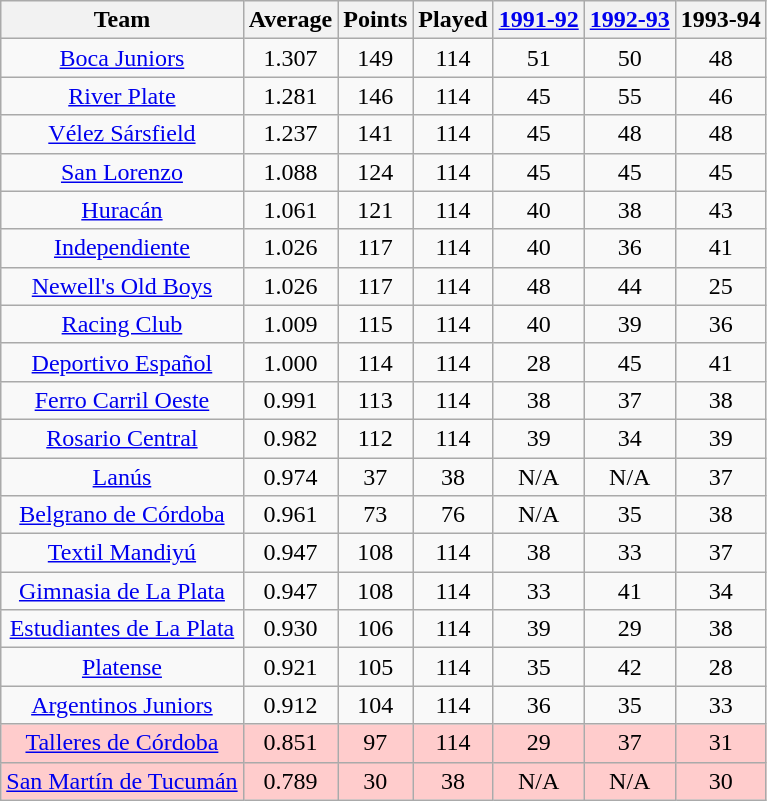<table class="wikitable" style="text-align:center">
<tr>
<th>Team</th>
<th>Average</th>
<th>Points</th>
<th>Played</th>
<th><a href='#'>1991-92</a></th>
<th><a href='#'>1992-93</a></th>
<th>1993-94</th>
</tr>
<tr>
<td><a href='#'>Boca Juniors</a></td>
<td>1.307</td>
<td>149</td>
<td>114</td>
<td>51</td>
<td>50</td>
<td>48</td>
</tr>
<tr>
<td><a href='#'>River Plate</a></td>
<td>1.281</td>
<td>146</td>
<td>114</td>
<td>45</td>
<td>55</td>
<td>46</td>
</tr>
<tr>
<td><a href='#'>Vélez Sársfield</a></td>
<td>1.237</td>
<td>141</td>
<td>114</td>
<td>45</td>
<td>48</td>
<td>48</td>
</tr>
<tr>
<td><a href='#'>San Lorenzo</a></td>
<td>1.088</td>
<td>124</td>
<td>114</td>
<td>45</td>
<td>45</td>
<td>45</td>
</tr>
<tr>
<td><a href='#'>Huracán</a></td>
<td>1.061</td>
<td>121</td>
<td>114</td>
<td>40</td>
<td>38</td>
<td>43</td>
</tr>
<tr>
<td><a href='#'>Independiente</a></td>
<td>1.026</td>
<td>117</td>
<td>114</td>
<td>40</td>
<td>36</td>
<td>41</td>
</tr>
<tr>
<td><a href='#'>Newell's Old Boys</a></td>
<td>1.026</td>
<td>117</td>
<td>114</td>
<td>48</td>
<td>44</td>
<td>25</td>
</tr>
<tr>
<td><a href='#'>Racing Club</a></td>
<td>1.009</td>
<td>115</td>
<td>114</td>
<td>40</td>
<td>39</td>
<td>36</td>
</tr>
<tr>
<td><a href='#'>Deportivo Español</a></td>
<td>1.000</td>
<td>114</td>
<td>114</td>
<td>28</td>
<td>45</td>
<td>41</td>
</tr>
<tr>
<td><a href='#'>Ferro Carril Oeste</a></td>
<td>0.991</td>
<td>113</td>
<td>114</td>
<td>38</td>
<td>37</td>
<td>38</td>
</tr>
<tr>
<td><a href='#'>Rosario Central</a></td>
<td>0.982</td>
<td>112</td>
<td>114</td>
<td>39</td>
<td>34</td>
<td>39</td>
</tr>
<tr>
<td><a href='#'>Lanús</a></td>
<td>0.974</td>
<td>37</td>
<td>38</td>
<td>N/A</td>
<td>N/A</td>
<td>37</td>
</tr>
<tr>
<td><a href='#'>Belgrano de Córdoba</a></td>
<td>0.961</td>
<td>73</td>
<td>76</td>
<td>N/A</td>
<td>35</td>
<td>38</td>
</tr>
<tr>
<td><a href='#'>Textil Mandiyú</a></td>
<td>0.947</td>
<td>108</td>
<td>114</td>
<td>38</td>
<td>33</td>
<td>37</td>
</tr>
<tr>
<td><a href='#'>Gimnasia de La Plata</a></td>
<td>0.947</td>
<td>108</td>
<td>114</td>
<td>33</td>
<td>41</td>
<td>34</td>
</tr>
<tr>
<td><a href='#'>Estudiantes de La Plata</a></td>
<td>0.930</td>
<td>106</td>
<td>114</td>
<td>39</td>
<td>29</td>
<td>38</td>
</tr>
<tr>
<td><a href='#'>Platense</a></td>
<td>0.921</td>
<td>105</td>
<td>114</td>
<td>35</td>
<td>42</td>
<td>28</td>
</tr>
<tr>
<td><a href='#'>Argentinos Juniors</a></td>
<td>0.912</td>
<td>104</td>
<td>114</td>
<td>36</td>
<td>35</td>
<td>33</td>
</tr>
<tr bgcolor="FFCCCC">
<td><a href='#'>Talleres de Córdoba</a></td>
<td>0.851</td>
<td>97</td>
<td>114</td>
<td>29</td>
<td>37</td>
<td>31</td>
</tr>
<tr bgcolor="FFCCCC">
<td><a href='#'>San Martín de Tucumán</a></td>
<td>0.789</td>
<td>30</td>
<td>38</td>
<td>N/A</td>
<td>N/A</td>
<td>30</td>
</tr>
</table>
